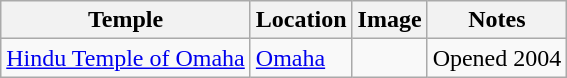<table class="wikitable sortable" id="tableTempleWikiNE">
<tr>
<th>Temple</th>
<th>Location</th>
<th>Image</th>
<th>Notes</th>
</tr>
<tr>
<td><a href='#'>Hindu Temple of Omaha</a></td>
<td><a href='#'>Omaha</a></td>
<td></td>
<td>Opened 2004</td>
</tr>
</table>
